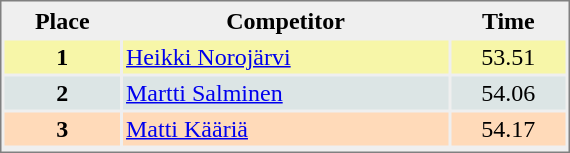<table style="border-style:solid;border-width:1px;border-color:#808080;background-color:#EFEFEF" cellspacing="2" cellpadding="2" width="380px">
<tr bgcolor="#EFEFEF">
<th align=center>Place</th>
<th align=center>Competitor</th>
<th align=center>Time</th>
</tr>
<tr align="center" valign="top" bgcolor="#F7F6A8">
<th>1</th>
<td align="left"> <a href='#'>Heikki Norojärvi</a></td>
<td align="center">53.51</td>
</tr>
<tr align="center" valign="top" bgcolor="#DCE5E5">
<th>2</th>
<td align="left"> <a href='#'>Martti Salminen</a></td>
<td align="center">54.06</td>
</tr>
<tr align="center" valign="top" bgcolor="#FFDAB9">
<th>3</th>
<td align="left"> <a href='#'>Matti Kääriä</a></td>
<td align="center">54.17</td>
</tr>
<tr align="center" valign="top" bgcolor="#FFFFFF">
</tr>
</table>
